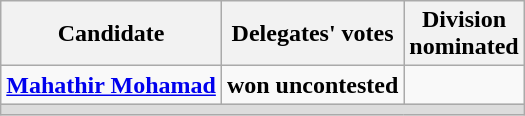<table class=wikitable>
<tr>
<th>Candidate</th>
<th>Delegates' votes</th>
<th>Division<br>nominated</th>
</tr>
<tr>
<td><strong><a href='#'>Mahathir Mohamad</a></strong></td>
<td align=center><strong>won uncontested</strong></td>
<td align=center><strong></strong></td>
</tr>
<tr>
<td colspan=3 bgcolor=dcdcdc></td>
</tr>
</table>
